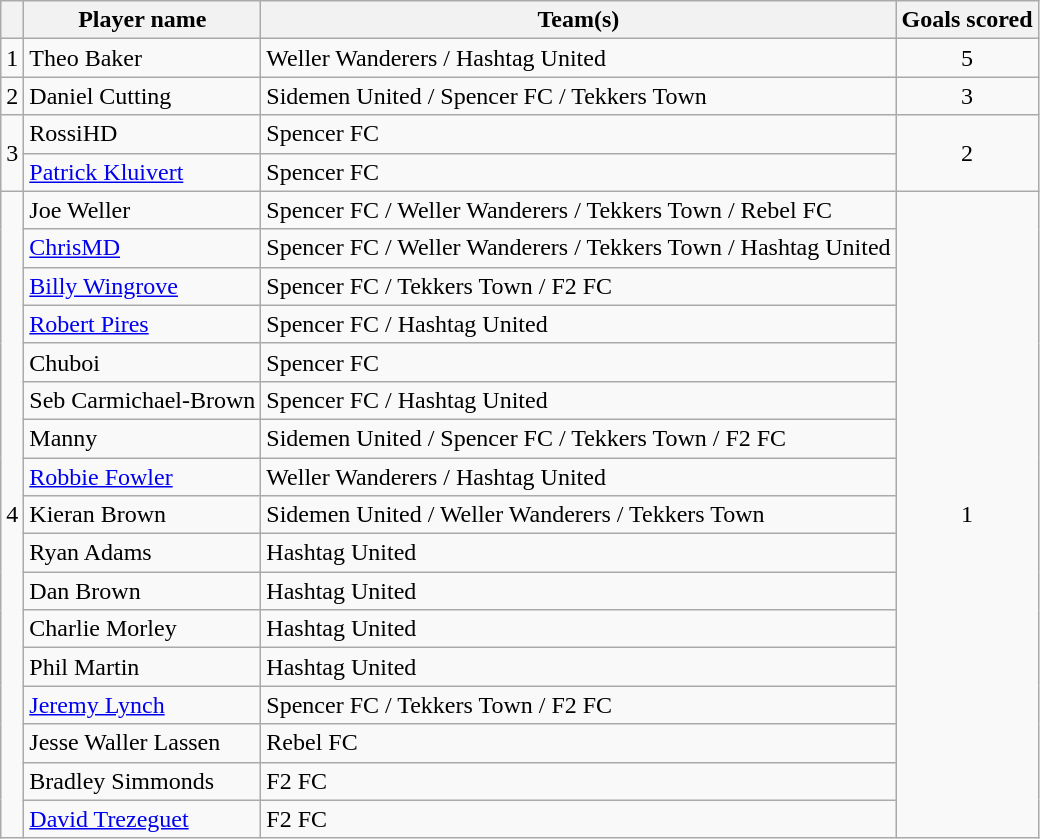<table class="wikitable sortable">
<tr>
<th></th>
<th>Player name</th>
<th>Team(s)</th>
<th>Goals scored</th>
</tr>
<tr>
<td align=center>1</td>
<td> Theo Baker</td>
<td>Weller Wanderers / Hashtag United</td>
<td align=center>5</td>
</tr>
<tr>
<td align=center>2</td>
<td> Daniel Cutting</td>
<td>Sidemen United / Spencer FC / Tekkers Town</td>
<td align=center>3</td>
</tr>
<tr>
<td rowspan=2 align=center>3</td>
<td> RossiHD</td>
<td>Spencer FC</td>
<td rowspan="2" align="center">2</td>
</tr>
<tr>
<td> <a href='#'>Patrick Kluivert</a></td>
<td>Spencer FC</td>
</tr>
<tr>
<td align="center" rowspan="17">4</td>
<td> Joe Weller</td>
<td>Spencer FC / Weller Wanderers / Tekkers Town / Rebel FC</td>
<td align="center" rowspan="17">1</td>
</tr>
<tr>
<td> <a href='#'>ChrisMD</a></td>
<td>Spencer FC / Weller Wanderers / Tekkers Town / Hashtag United</td>
</tr>
<tr>
<td> <a href='#'>Billy Wingrove</a></td>
<td>Spencer FC / Tekkers Town / F2 FC</td>
</tr>
<tr>
<td> <a href='#'>Robert Pires</a></td>
<td>Spencer FC / Hashtag United</td>
</tr>
<tr>
<td> Chuboi</td>
<td>Spencer FC</td>
</tr>
<tr>
<td> Seb Carmichael-Brown</td>
<td>Spencer FC / Hashtag United</td>
</tr>
<tr>
<td> Manny</td>
<td>Sidemen United / Spencer FC / Tekkers Town / F2 FC</td>
</tr>
<tr>
<td> <a href='#'>Robbie Fowler</a></td>
<td>Weller Wanderers / Hashtag United</td>
</tr>
<tr>
<td> Kieran Brown</td>
<td>Sidemen United / Weller Wanderers / Tekkers Town</td>
</tr>
<tr>
<td> Ryan Adams</td>
<td>Hashtag United</td>
</tr>
<tr>
<td> Dan Brown</td>
<td>Hashtag United</td>
</tr>
<tr>
<td> Charlie Morley</td>
<td>Hashtag United</td>
</tr>
<tr>
<td> Phil Martin</td>
<td>Hashtag United</td>
</tr>
<tr>
<td> <a href='#'>Jeremy Lynch</a></td>
<td>Spencer FC / Tekkers Town / F2 FC</td>
</tr>
<tr>
<td> Jesse Waller Lassen</td>
<td>Rebel FC</td>
</tr>
<tr>
<td> Bradley Simmonds</td>
<td>F2 FC</td>
</tr>
<tr>
<td> <a href='#'>David Trezeguet</a></td>
<td>F2 FC</td>
</tr>
</table>
